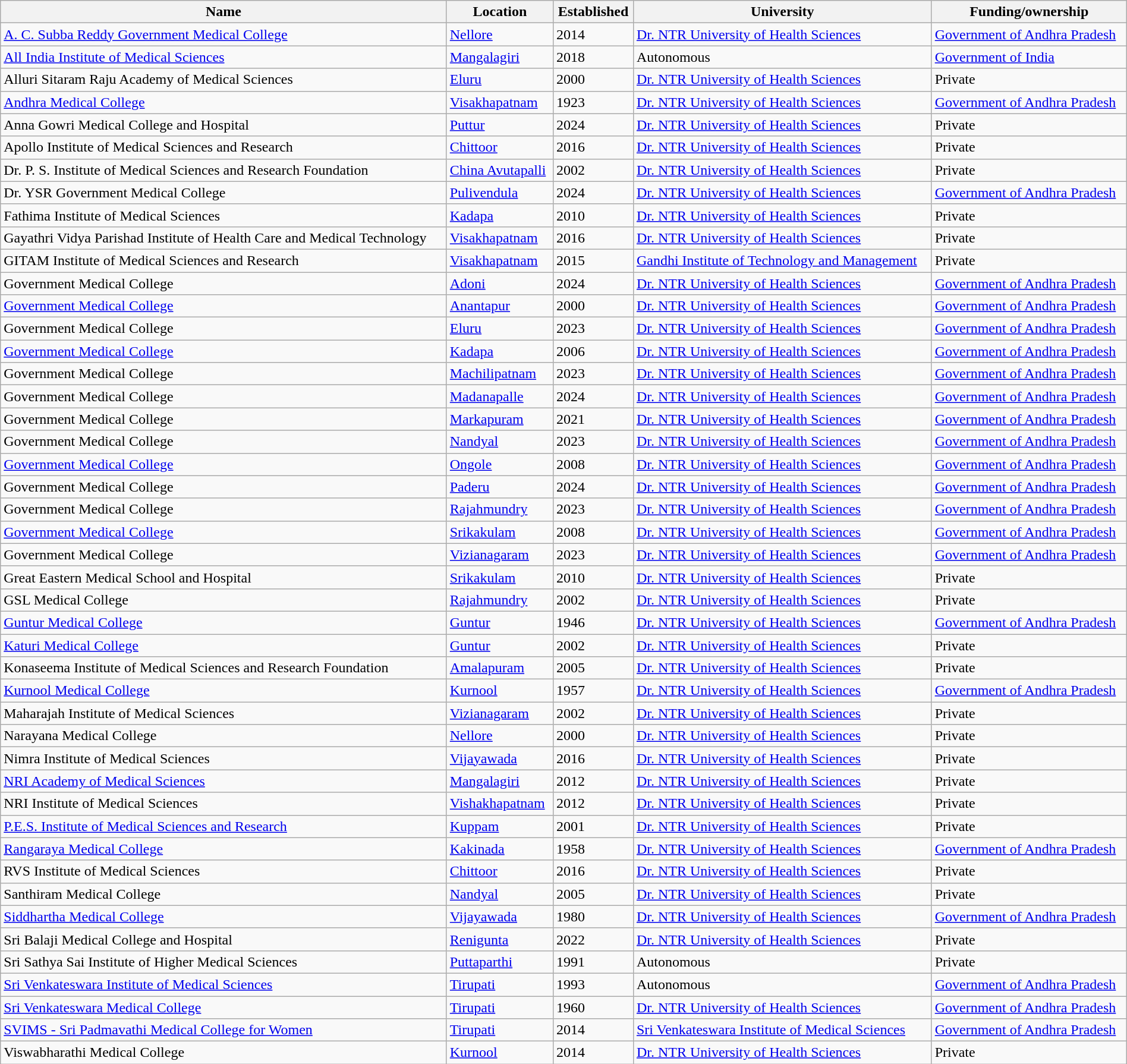<table class="wikitable sortable" style="width:100%">
<tr>
<th>Name</th>
<th>Location</th>
<th>Established</th>
<th>University</th>
<th>Funding/ownership</th>
</tr>
<tr>
<td><a href='#'>A. C. Subba Reddy Government Medical College</a></td>
<td><a href='#'>Nellore</a></td>
<td>2014</td>
<td><a href='#'>Dr. NTR University of Health Sciences</a></td>
<td><a href='#'>Government of Andhra Pradesh</a></td>
</tr>
<tr>
<td><a href='#'>All India Institute of Medical Sciences</a></td>
<td><a href='#'>Mangalagiri</a></td>
<td>2018</td>
<td>Autonomous</td>
<td><a href='#'>Government of India</a></td>
</tr>
<tr>
<td>Alluri Sitaram Raju Academy of Medical Sciences</td>
<td><a href='#'>Eluru</a></td>
<td>2000</td>
<td><a href='#'>Dr. NTR University of Health Sciences</a></td>
<td>Private</td>
</tr>
<tr>
<td><a href='#'>Andhra Medical College</a></td>
<td><a href='#'>Visakhapatnam</a></td>
<td>1923</td>
<td><a href='#'>Dr. NTR University of Health Sciences</a></td>
<td><a href='#'>Government of Andhra Pradesh</a></td>
</tr>
<tr>
<td>Anna Gowri Medical College and Hospital</td>
<td><a href='#'>Puttur</a></td>
<td>2024</td>
<td><a href='#'>Dr. NTR University of Health Sciences</a></td>
<td>Private</td>
</tr>
<tr>
<td>Apollo Institute of Medical Sciences and Research</td>
<td><a href='#'>Chittoor</a></td>
<td>2016</td>
<td><a href='#'>Dr. NTR University of Health Sciences</a></td>
<td>Private</td>
</tr>
<tr>
<td>Dr. P. S. Institute of Medical Sciences and Research Foundation</td>
<td><a href='#'>China Avutapalli</a></td>
<td>2002</td>
<td><a href='#'>Dr. NTR University of Health Sciences</a></td>
<td>Private</td>
</tr>
<tr>
<td>Dr. YSR Government Medical College</td>
<td><a href='#'>Pulivendula</a></td>
<td>2024</td>
<td><a href='#'>Dr. NTR University of Health Sciences</a></td>
<td><a href='#'>Government of Andhra Pradesh</a></td>
</tr>
<tr>
<td>Fathima Institute of Medical Sciences</td>
<td><a href='#'>Kadapa</a></td>
<td>2010</td>
<td><a href='#'>Dr. NTR University of Health Sciences</a></td>
<td>Private</td>
</tr>
<tr>
<td>Gayathri Vidya Parishad Institute of Health Care and Medical Technology</td>
<td><a href='#'>Visakhapatnam</a></td>
<td>2016</td>
<td><a href='#'>Dr. NTR University of Health Sciences</a></td>
<td>Private</td>
</tr>
<tr>
<td>GITAM Institute of Medical Sciences and Research</td>
<td><a href='#'>Visakhapatnam</a></td>
<td>2015</td>
<td><a href='#'>Gandhi Institute of Technology and Management</a></td>
<td>Private</td>
</tr>
<tr>
<td>Government Medical College</td>
<td><a href='#'>Adoni</a></td>
<td>2024</td>
<td><a href='#'>Dr. NTR University of Health Sciences</a></td>
<td><a href='#'>Government of Andhra Pradesh</a></td>
</tr>
<tr>
<td><a href='#'>Government Medical College</a></td>
<td><a href='#'>Anantapur</a></td>
<td>2000</td>
<td><a href='#'>Dr. NTR University of Health Sciences</a></td>
<td><a href='#'>Government of Andhra Pradesh</a></td>
</tr>
<tr>
<td>Government Medical College</td>
<td><a href='#'>Eluru</a></td>
<td>2023</td>
<td><a href='#'>Dr. NTR University of Health Sciences</a></td>
<td><a href='#'>Government of Andhra Pradesh</a></td>
</tr>
<tr>
<td><a href='#'>Government Medical College</a></td>
<td><a href='#'>Kadapa</a></td>
<td>2006</td>
<td><a href='#'>Dr. NTR University of Health Sciences</a></td>
<td><a href='#'>Government of Andhra Pradesh</a></td>
</tr>
<tr>
<td>Government Medical College</td>
<td><a href='#'>Machilipatnam</a></td>
<td>2023</td>
<td><a href='#'>Dr. NTR University of Health Sciences</a></td>
<td><a href='#'>Government of Andhra Pradesh</a></td>
</tr>
<tr>
<td>Government Medical College</td>
<td><a href='#'>Madanapalle</a></td>
<td>2024</td>
<td><a href='#'>Dr. NTR University of Health Sciences</a></td>
<td><a href='#'>Government of Andhra Pradesh</a></td>
</tr>
<tr>
<td>Government Medical College</td>
<td><a href='#'>Markapuram</a></td>
<td>2021</td>
<td><a href='#'>Dr. NTR University of Health Sciences</a></td>
<td><a href='#'>Government of Andhra Pradesh</a></td>
</tr>
<tr>
<td>Government Medical College</td>
<td><a href='#'>Nandyal</a></td>
<td>2023</td>
<td><a href='#'>Dr. NTR University of Health Sciences</a></td>
<td><a href='#'>Government of Andhra Pradesh</a></td>
</tr>
<tr>
<td><a href='#'>Government Medical College</a></td>
<td><a href='#'>Ongole</a></td>
<td>2008</td>
<td><a href='#'>Dr. NTR University of Health Sciences</a></td>
<td><a href='#'>Government of Andhra Pradesh</a></td>
</tr>
<tr>
<td>Government Medical College</td>
<td><a href='#'>Paderu</a></td>
<td>2024</td>
<td><a href='#'>Dr. NTR University of Health Sciences</a></td>
<td><a href='#'>Government of Andhra Pradesh</a></td>
</tr>
<tr>
<td>Government Medical College</td>
<td><a href='#'>Rajahmundry</a></td>
<td>2023</td>
<td><a href='#'>Dr. NTR University of Health Sciences</a></td>
<td><a href='#'>Government of Andhra Pradesh</a></td>
</tr>
<tr>
<td><a href='#'>Government Medical College</a></td>
<td><a href='#'>Srikakulam</a></td>
<td>2008</td>
<td><a href='#'>Dr. NTR University of Health Sciences</a></td>
<td><a href='#'>Government of Andhra Pradesh</a></td>
</tr>
<tr>
<td>Government Medical College</td>
<td><a href='#'>Vizianagaram</a></td>
<td>2023</td>
<td><a href='#'>Dr. NTR University of Health Sciences</a></td>
<td><a href='#'>Government of Andhra Pradesh</a></td>
</tr>
<tr>
<td>Great Eastern Medical School and Hospital</td>
<td><a href='#'>Srikakulam</a></td>
<td>2010</td>
<td><a href='#'>Dr. NTR University of Health Sciences</a></td>
<td>Private</td>
</tr>
<tr>
<td>GSL Medical College</td>
<td><a href='#'>Rajahmundry</a></td>
<td>2002</td>
<td><a href='#'>Dr. NTR University of Health Sciences</a></td>
<td>Private</td>
</tr>
<tr>
<td><a href='#'>Guntur Medical College</a></td>
<td><a href='#'>Guntur</a></td>
<td>1946</td>
<td><a href='#'>Dr. NTR University of Health Sciences</a></td>
<td><a href='#'>Government of Andhra Pradesh</a></td>
</tr>
<tr>
<td><a href='#'>Katuri Medical College</a></td>
<td><a href='#'>Guntur</a></td>
<td>2002</td>
<td><a href='#'>Dr. NTR University of Health Sciences</a></td>
<td>Private</td>
</tr>
<tr>
<td>Konaseema Institute of Medical Sciences and Research Foundation</td>
<td><a href='#'>Amalapuram</a></td>
<td>2005</td>
<td><a href='#'>Dr. NTR University of Health Sciences</a></td>
<td>Private</td>
</tr>
<tr>
<td><a href='#'>Kurnool Medical College</a></td>
<td><a href='#'>Kurnool</a></td>
<td>1957</td>
<td><a href='#'>Dr. NTR University of Health Sciences</a></td>
<td><a href='#'>Government of Andhra Pradesh</a></td>
</tr>
<tr>
<td>Maharajah Institute of Medical Sciences</td>
<td><a href='#'>Vizianagaram</a></td>
<td>2002</td>
<td><a href='#'>Dr. NTR University of Health Sciences</a></td>
<td>Private</td>
</tr>
<tr>
<td>Narayana Medical College</td>
<td><a href='#'>Nellore</a></td>
<td>2000</td>
<td><a href='#'>Dr. NTR University of Health Sciences</a></td>
<td>Private</td>
</tr>
<tr>
<td>Nimra Institute of Medical Sciences</td>
<td><a href='#'>Vijayawada</a></td>
<td>2016</td>
<td><a href='#'>Dr. NTR University of Health Sciences</a></td>
<td>Private</td>
</tr>
<tr>
<td><a href='#'>NRI Academy of Medical Sciences</a></td>
<td><a href='#'>Mangalagiri</a></td>
<td>2012</td>
<td><a href='#'>Dr. NTR University of Health Sciences</a></td>
<td>Private</td>
</tr>
<tr>
<td>NRI Institute of Medical Sciences</td>
<td><a href='#'>Vishakhapatnam</a></td>
<td>2012</td>
<td><a href='#'>Dr. NTR University of Health Sciences</a></td>
<td>Private</td>
</tr>
<tr>
<td><a href='#'>P.E.S. Institute of Medical Sciences and Research</a></td>
<td><a href='#'>Kuppam</a></td>
<td>2001</td>
<td><a href='#'>Dr. NTR University of Health Sciences</a></td>
<td>Private</td>
</tr>
<tr>
<td><a href='#'>Rangaraya Medical College</a></td>
<td><a href='#'>Kakinada</a></td>
<td>1958</td>
<td><a href='#'>Dr. NTR University of Health Sciences</a></td>
<td><a href='#'>Government of Andhra Pradesh</a></td>
</tr>
<tr>
<td>RVS Institute of Medical Sciences</td>
<td><a href='#'>Chittoor</a></td>
<td>2016</td>
<td><a href='#'>Dr. NTR University of Health Sciences</a></td>
<td>Private</td>
</tr>
<tr>
<td>Santhiram Medical College</td>
<td><a href='#'>Nandyal</a></td>
<td>2005</td>
<td><a href='#'>Dr. NTR University of Health Sciences</a></td>
<td>Private</td>
</tr>
<tr>
<td><a href='#'>Siddhartha Medical College</a></td>
<td><a href='#'>Vijayawada</a></td>
<td>1980</td>
<td><a href='#'>Dr. NTR University of Health Sciences</a></td>
<td><a href='#'>Government of Andhra Pradesh</a></td>
</tr>
<tr>
<td>Sri Balaji Medical College and Hospital</td>
<td><a href='#'>Renigunta</a></td>
<td>2022</td>
<td><a href='#'>Dr. NTR University of Health Sciences</a></td>
<td>Private</td>
</tr>
<tr>
<td>Sri Sathya Sai Institute of Higher Medical Sciences</td>
<td><a href='#'>Puttaparthi</a></td>
<td>1991</td>
<td>Autonomous</td>
<td>Private</td>
</tr>
<tr>
<td><a href='#'>Sri Venkateswara Institute of Medical Sciences</a></td>
<td><a href='#'>Tirupati</a></td>
<td>1993</td>
<td>Autonomous</td>
<td><a href='#'>Government of Andhra Pradesh</a></td>
</tr>
<tr>
<td><a href='#'>Sri Venkateswara Medical College</a></td>
<td><a href='#'>Tirupati</a></td>
<td>1960</td>
<td><a href='#'>Dr. NTR University of Health Sciences</a></td>
<td><a href='#'>Government of Andhra Pradesh</a></td>
</tr>
<tr>
<td><a href='#'>SVIMS - Sri Padmavathi Medical College for Women</a></td>
<td><a href='#'>Tirupati</a></td>
<td>2014</td>
<td><a href='#'>Sri Venkateswara Institute of Medical Sciences</a></td>
<td><a href='#'>Government of Andhra Pradesh</a></td>
</tr>
<tr>
<td>Viswabharathi Medical College</td>
<td><a href='#'>Kurnool</a></td>
<td>2014</td>
<td><a href='#'>Dr. NTR University of Health Sciences</a></td>
<td>Private</td>
</tr>
</table>
